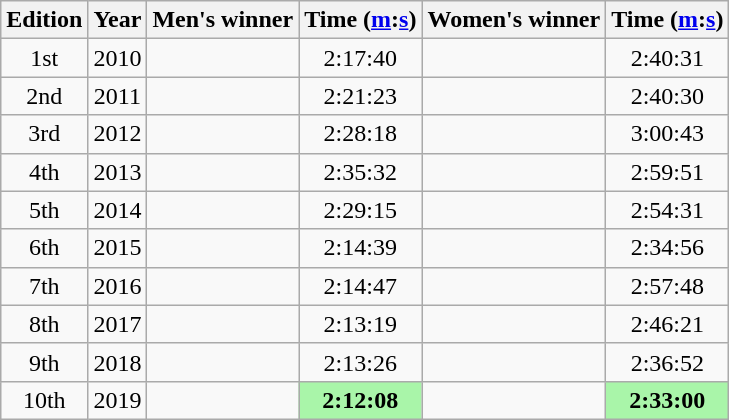<table class="wikitable" style="text-align:center">
<tr>
<th>Edition</th>
<th>Year</th>
<th>Men's winner</th>
<th>Time (<a href='#'>m</a>:<a href='#'>s</a>)</th>
<th>Women's winner</th>
<th>Time (<a href='#'>m</a>:<a href='#'>s</a>)</th>
</tr>
<tr>
<td>1st</td>
<td>2010</td>
<td align=left></td>
<td>2:17:40</td>
<td align=left></td>
<td>2:40:31</td>
</tr>
<tr>
<td>2nd</td>
<td>2011</td>
<td align=left></td>
<td>2:21:23</td>
<td align=left></td>
<td>2:40:30</td>
</tr>
<tr>
<td>3rd</td>
<td>2012</td>
<td align=left></td>
<td>2:28:18</td>
<td align=left></td>
<td>3:00:43</td>
</tr>
<tr>
<td>4th</td>
<td>2013</td>
<td align=left></td>
<td>2:35:32</td>
<td align=left></td>
<td>2:59:51</td>
</tr>
<tr>
<td>5th</td>
<td>2014</td>
<td align=left></td>
<td>2:29:15</td>
<td align=left></td>
<td>2:54:31</td>
</tr>
<tr>
<td>6th</td>
<td>2015</td>
<td align=left></td>
<td>2:14:39</td>
<td align=left></td>
<td>2:34:56</td>
</tr>
<tr>
<td>7th</td>
<td>2016</td>
<td align=left></td>
<td>2:14:47</td>
<td align=left></td>
<td>2:57:48</td>
</tr>
<tr>
<td>8th</td>
<td>2017</td>
<td align=left></td>
<td>2:13:19</td>
<td align=left></td>
<td>2:46:21</td>
</tr>
<tr>
<td>9th</td>
<td>2018</td>
<td align=left></td>
<td>2:13:26</td>
<td align=left></td>
<td>2:36:52</td>
</tr>
<tr>
<td>10th</td>
<td>2019</td>
<td align=left></td>
<td bgcolor=#A9F5A9><strong>2:12:08</strong></td>
<td align=left></td>
<td bgcolor=#A9F5A9><strong>2:33:00</strong></td>
</tr>
</table>
